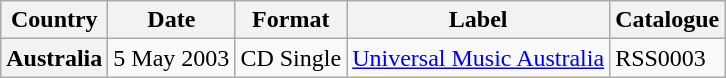<table class="wikitable plainrowheaders">
<tr>
<th scope="col">Country</th>
<th scope="col">Date</th>
<th scope="col">Format</th>
<th scope="col">Label</th>
<th scope="col">Catalogue</th>
</tr>
<tr>
<th scope="row">Australia</th>
<td>5 May 2003</td>
<td>CD Single</td>
<td><a href='#'>Universal Music Australia</a></td>
<td>RSS0003</td>
</tr>
</table>
